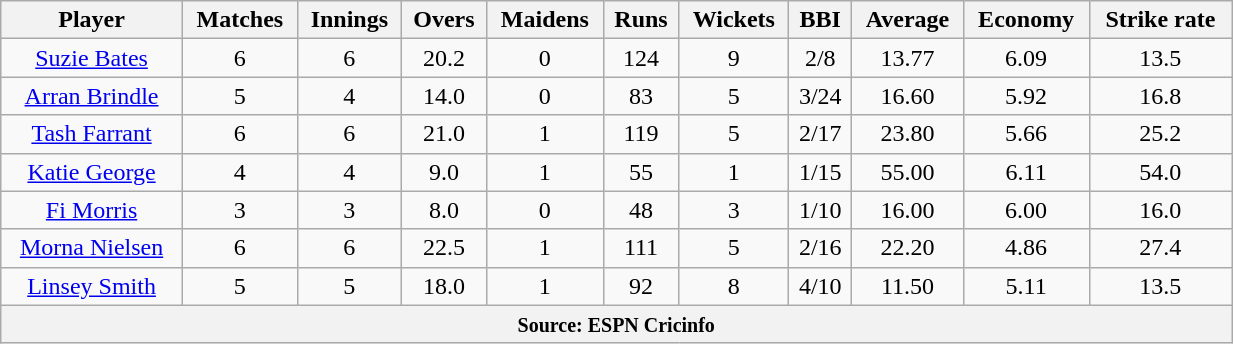<table class="wikitable" style="text-align:center; width:65%;">
<tr>
<th>Player</th>
<th>Matches</th>
<th>Innings</th>
<th>Overs</th>
<th>Maidens</th>
<th>Runs</th>
<th>Wickets</th>
<th>BBI</th>
<th>Average</th>
<th>Economy</th>
<th>Strike rate</th>
</tr>
<tr>
<td><a href='#'>Suzie Bates</a></td>
<td>6</td>
<td>6</td>
<td>20.2</td>
<td>0</td>
<td>124</td>
<td>9</td>
<td>2/8</td>
<td>13.77</td>
<td>6.09</td>
<td>13.5</td>
</tr>
<tr>
<td><a href='#'>Arran Brindle</a></td>
<td>5</td>
<td>4</td>
<td>14.0</td>
<td>0</td>
<td>83</td>
<td>5</td>
<td>3/24</td>
<td>16.60</td>
<td>5.92</td>
<td>16.8</td>
</tr>
<tr>
<td><a href='#'>Tash Farrant</a></td>
<td>6</td>
<td>6</td>
<td>21.0</td>
<td>1</td>
<td>119</td>
<td>5</td>
<td>2/17</td>
<td>23.80</td>
<td>5.66</td>
<td>25.2</td>
</tr>
<tr>
<td><a href='#'>Katie George</a></td>
<td>4</td>
<td>4</td>
<td>9.0</td>
<td>1</td>
<td>55</td>
<td>1</td>
<td>1/15</td>
<td>55.00</td>
<td>6.11</td>
<td>54.0</td>
</tr>
<tr>
<td><a href='#'>Fi Morris</a></td>
<td>3</td>
<td>3</td>
<td>8.0</td>
<td>0</td>
<td>48</td>
<td>3</td>
<td>1/10</td>
<td>16.00</td>
<td>6.00</td>
<td>16.0</td>
</tr>
<tr>
<td><a href='#'>Morna Nielsen</a></td>
<td>6</td>
<td>6</td>
<td>22.5</td>
<td>1</td>
<td>111</td>
<td>5</td>
<td>2/16</td>
<td>22.20</td>
<td>4.86</td>
<td>27.4</td>
</tr>
<tr>
<td><a href='#'>Linsey Smith</a></td>
<td>5</td>
<td>5</td>
<td>18.0</td>
<td>1</td>
<td>92</td>
<td>8</td>
<td>4/10</td>
<td>11.50</td>
<td>5.11</td>
<td>13.5</td>
</tr>
<tr>
<th colspan="13"><small>Source: ESPN Cricinfo </small></th>
</tr>
</table>
